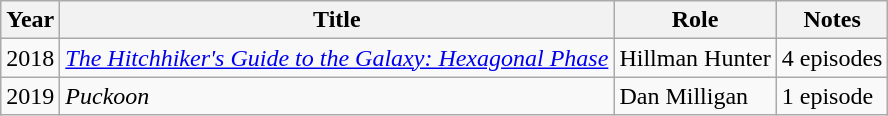<table class="wikitable sortable">
<tr>
<th>Year</th>
<th>Title</th>
<th>Role</th>
<th class="unsortable">Notes</th>
</tr>
<tr>
<td>2018</td>
<td><em><a href='#'>The Hitchhiker's Guide to the Galaxy: Hexagonal Phase</a></em></td>
<td>Hillman Hunter</td>
<td>4 episodes</td>
</tr>
<tr>
<td>2019</td>
<td><em>Puckoon</em></td>
<td>Dan Milligan</td>
<td>1 episode</td>
</tr>
</table>
